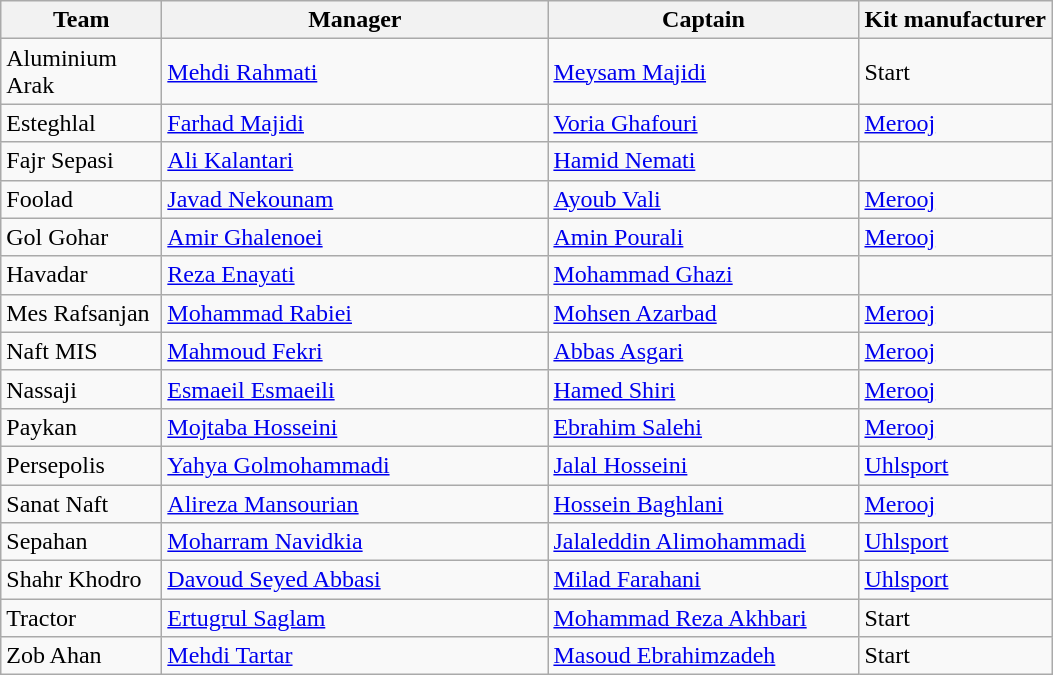<table class="wikitable sortable">
<tr>
<th style="width:100px;">Team</th>
<th style="width:250px;">Manager</th>
<th style="width:200px;">Captain</th>
<th>Kit manufacturer</th>
</tr>
<tr>
<td>Aluminium Arak</td>
<td> <a href='#'>Mehdi Rahmati</a></td>
<td> <a href='#'>Meysam Majidi</a></td>
<td> Start</td>
</tr>
<tr>
<td>Esteghlal</td>
<td> <a href='#'>Farhad Majidi</a></td>
<td> <a href='#'>Voria Ghafouri</a></td>
<td> <a href='#'>Merooj</a></td>
</tr>
<tr>
<td>Fajr Sepasi</td>
<td> <a href='#'>Ali Kalantari</a></td>
<td> <a href='#'>Hamid Nemati</a></td>
<td></td>
</tr>
<tr>
<td>Foolad</td>
<td> <a href='#'>Javad Nekounam</a></td>
<td> <a href='#'>Ayoub Vali</a></td>
<td> <a href='#'>Merooj</a></td>
</tr>
<tr>
<td>Gol Gohar</td>
<td> <a href='#'>Amir Ghalenoei</a></td>
<td> <a href='#'>Amin Pourali</a></td>
<td> <a href='#'>Merooj</a></td>
</tr>
<tr>
<td>Havadar</td>
<td> <a href='#'>Reza Enayati</a></td>
<td> <a href='#'>Mohammad Ghazi</a></td>
<td></td>
</tr>
<tr>
<td>Mes Rafsanjan</td>
<td> <a href='#'>Mohammad Rabiei</a></td>
<td> <a href='#'>Mohsen Azarbad</a></td>
<td> <a href='#'>Merooj</a></td>
</tr>
<tr>
<td>Naft MIS</td>
<td> <a href='#'>Mahmoud Fekri</a></td>
<td> <a href='#'>Abbas Asgari</a></td>
<td> <a href='#'>Merooj</a></td>
</tr>
<tr>
<td>Nassaji</td>
<td> <a href='#'>Esmaeil Esmaeili</a></td>
<td> <a href='#'>Hamed Shiri</a></td>
<td> <a href='#'>Merooj</a></td>
</tr>
<tr>
<td>Paykan</td>
<td> <a href='#'>Mojtaba Hosseini</a></td>
<td> <a href='#'>Ebrahim Salehi</a></td>
<td>  <a href='#'>Merooj</a></td>
</tr>
<tr>
<td>Persepolis</td>
<td> <a href='#'>Yahya Golmohammadi</a></td>
<td> <a href='#'>Jalal Hosseini</a></td>
<td> <a href='#'>Uhlsport</a></td>
</tr>
<tr>
<td>Sanat Naft</td>
<td> <a href='#'>Alireza Mansourian</a></td>
<td> <a href='#'>Hossein Baghlani</a></td>
<td> <a href='#'>Merooj</a></td>
</tr>
<tr>
<td>Sepahan</td>
<td> <a href='#'>Moharram Navidkia</a></td>
<td> <a href='#'>Jalaleddin Alimohammadi</a></td>
<td> <a href='#'>Uhlsport</a></td>
</tr>
<tr>
<td>Shahr Khodro</td>
<td> <a href='#'>Davoud Seyed Abbasi</a></td>
<td> <a href='#'>Milad Farahani</a></td>
<td> <a href='#'>Uhlsport</a></td>
</tr>
<tr>
<td>Tractor</td>
<td> <a href='#'>Ertugrul Saglam</a></td>
<td> <a href='#'>Mohammad Reza Akhbari</a></td>
<td> Start</td>
</tr>
<tr>
<td>Zob Ahan</td>
<td> <a href='#'>Mehdi Tartar</a></td>
<td> <a href='#'>Masoud Ebrahimzadeh</a></td>
<td> Start</td>
</tr>
</table>
